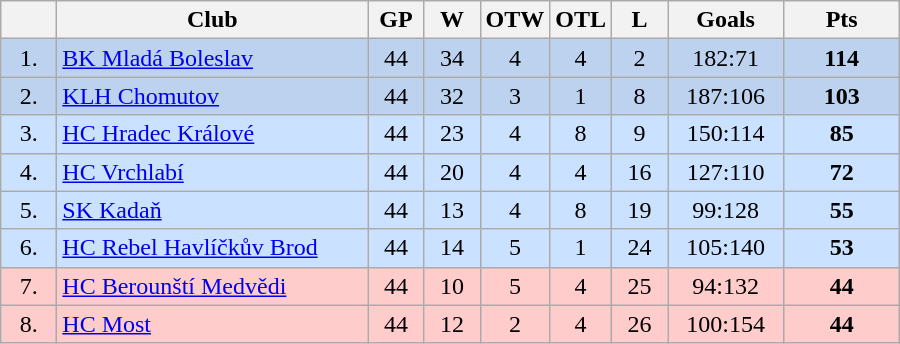<table class="wikitable">
<tr>
<th width="30"></th>
<th width="200">Club</th>
<th width="30">GP</th>
<th width="30">W</th>
<th width="30">OTW</th>
<th width="30">OTL</th>
<th width="30">L</th>
<th width="70">Goals</th>
<th width="70">Pts</th>
</tr>
<tr bgcolor="#BCD2EE" align="center">
<td>1.</td>
<td align="left"><a href='#'>BK Mladá Boleslav</a></td>
<td>44</td>
<td>34</td>
<td>4</td>
<td>4</td>
<td>2</td>
<td>182:71</td>
<td><strong>114</strong></td>
</tr>
<tr bgcolor="#BCD2EE" align="center">
<td>2.</td>
<td align="left"><a href='#'>KLH Chomutov</a></td>
<td>44</td>
<td>32</td>
<td>3</td>
<td>1</td>
<td>8</td>
<td>187:106</td>
<td><strong>103</strong></td>
</tr>
<tr bgcolor="#CAE1FF" align="center">
<td>3.</td>
<td align="left"><a href='#'>HC Hradec Králové</a></td>
<td>44</td>
<td>23</td>
<td>4</td>
<td>8</td>
<td>9</td>
<td>150:114</td>
<td><strong>85</strong></td>
</tr>
<tr bgcolor="#CAE1FF" align="center">
<td>4.</td>
<td align="left"><a href='#'>HC Vrchlabí</a></td>
<td>44</td>
<td>20</td>
<td>4</td>
<td>4</td>
<td>16</td>
<td>127:110</td>
<td><strong>72</strong></td>
</tr>
<tr bgcolor="#CAE1FF" align="center">
<td>5.</td>
<td align="left"><a href='#'>SK Kadaň</a></td>
<td>44</td>
<td>13</td>
<td>4</td>
<td>8</td>
<td>19</td>
<td>99:128</td>
<td><strong>55</strong></td>
</tr>
<tr bgcolor="#CAE1FF" align="center">
<td>6.</td>
<td align="left"><a href='#'>HC Rebel Havlíčkův Brod</a></td>
<td>44</td>
<td>14</td>
<td>5</td>
<td>1</td>
<td>24</td>
<td>105:140</td>
<td><strong>53</strong></td>
</tr>
<tr bgcolor="#FFCCCC" align="center">
<td>7.</td>
<td align="left"><a href='#'>HC Berounští Medvědi</a></td>
<td>44</td>
<td>10</td>
<td>5</td>
<td>4</td>
<td>25</td>
<td>94:132</td>
<td><strong>44</strong></td>
</tr>
<tr bgcolor="#FFCCCC" align="center">
<td>8.</td>
<td align="left"><a href='#'>HC Most</a></td>
<td>44</td>
<td>12</td>
<td>2</td>
<td>4</td>
<td>26</td>
<td>100:154</td>
<td><strong>44</strong></td>
</tr>
</table>
